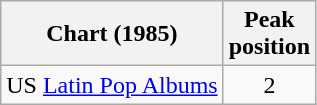<table class="wikitable">
<tr>
<th>Chart (1985)</th>
<th>Peak<br>position</th>
</tr>
<tr>
<td>US <a href='#'>Latin Pop Albums</a></td>
<td style="text-align:center;">2</td>
</tr>
</table>
